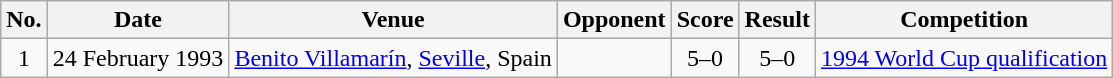<table class="wikitable sortable">
<tr>
<th scope="col">No.</th>
<th scope="col">Date</th>
<th scope="col">Venue</th>
<th scope="col">Opponent</th>
<th scope="col">Score</th>
<th scope="col">Result</th>
<th scope="col">Competition</th>
</tr>
<tr>
<td align="center">1</td>
<td>24 February 1993</td>
<td><a href='#'>Benito Villamarín</a>, <a href='#'>Seville</a>, Spain</td>
<td></td>
<td align="center">5–0</td>
<td align="center">5–0</td>
<td><a href='#'>1994 World Cup qualification</a></td>
</tr>
</table>
